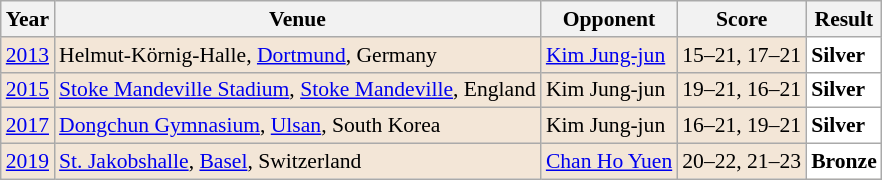<table class="sortable wikitable" style="font-size: 90%;">
<tr>
<th>Year</th>
<th>Venue</th>
<th>Opponent</th>
<th>Score</th>
<th>Result</th>
</tr>
<tr style="background:#F3E6D7">
<td align="center"><a href='#'>2013</a></td>
<td align="left">Helmut-Körnig-Halle, <a href='#'>Dortmund</a>, Germany</td>
<td align="left"> <a href='#'>Kim Jung-jun</a></td>
<td align="left">15–21, 17–21</td>
<td style="text-align:left; background:white"> <strong>Silver</strong></td>
</tr>
<tr style="background:#F3E6D7">
<td align="center"><a href='#'>2015</a></td>
<td align="left"><a href='#'>Stoke Mandeville Stadium</a>, <a href='#'>Stoke Mandeville</a>, England</td>
<td align="left"> Kim Jung-jun</td>
<td align="left">19–21, 16–21</td>
<td style="text-align:left; background:white"> <strong>Silver</strong></td>
</tr>
<tr style="background:#F3E6D7">
<td align="center"><a href='#'>2017</a></td>
<td align="left"><a href='#'>Dongchun Gymnasium</a>, <a href='#'>Ulsan</a>, South Korea</td>
<td align="left"> Kim Jung-jun</td>
<td align="left">16–21, 19–21</td>
<td style="text-align:left; background:white"> <strong>Silver</strong></td>
</tr>
<tr style="background:#F3E6D7">
<td align="center"><a href='#'>2019</a></td>
<td align="left"><a href='#'>St. Jakobshalle</a>, <a href='#'>Basel</a>, Switzerland</td>
<td align="left"> <a href='#'>Chan Ho Yuen</a></td>
<td align="left">20–22, 21–23</td>
<td style="text-align:left; background:white"> <strong>Bronze</strong></td>
</tr>
</table>
